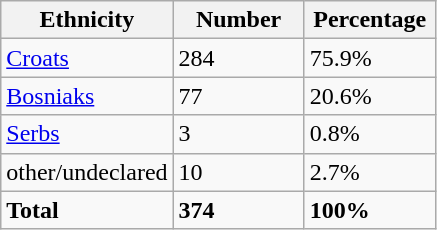<table class="wikitable">
<tr>
<th width="100px">Ethnicity</th>
<th width="80px">Number</th>
<th width="80px">Percentage</th>
</tr>
<tr>
<td><a href='#'>Croats</a></td>
<td>284</td>
<td>75.9%</td>
</tr>
<tr>
<td><a href='#'>Bosniaks</a></td>
<td>77</td>
<td>20.6%</td>
</tr>
<tr>
<td><a href='#'>Serbs</a></td>
<td>3</td>
<td>0.8%</td>
</tr>
<tr>
<td>other/undeclared</td>
<td>10</td>
<td>2.7%</td>
</tr>
<tr>
<td><strong>Total</strong></td>
<td><strong>374</strong></td>
<td><strong>100%</strong></td>
</tr>
</table>
